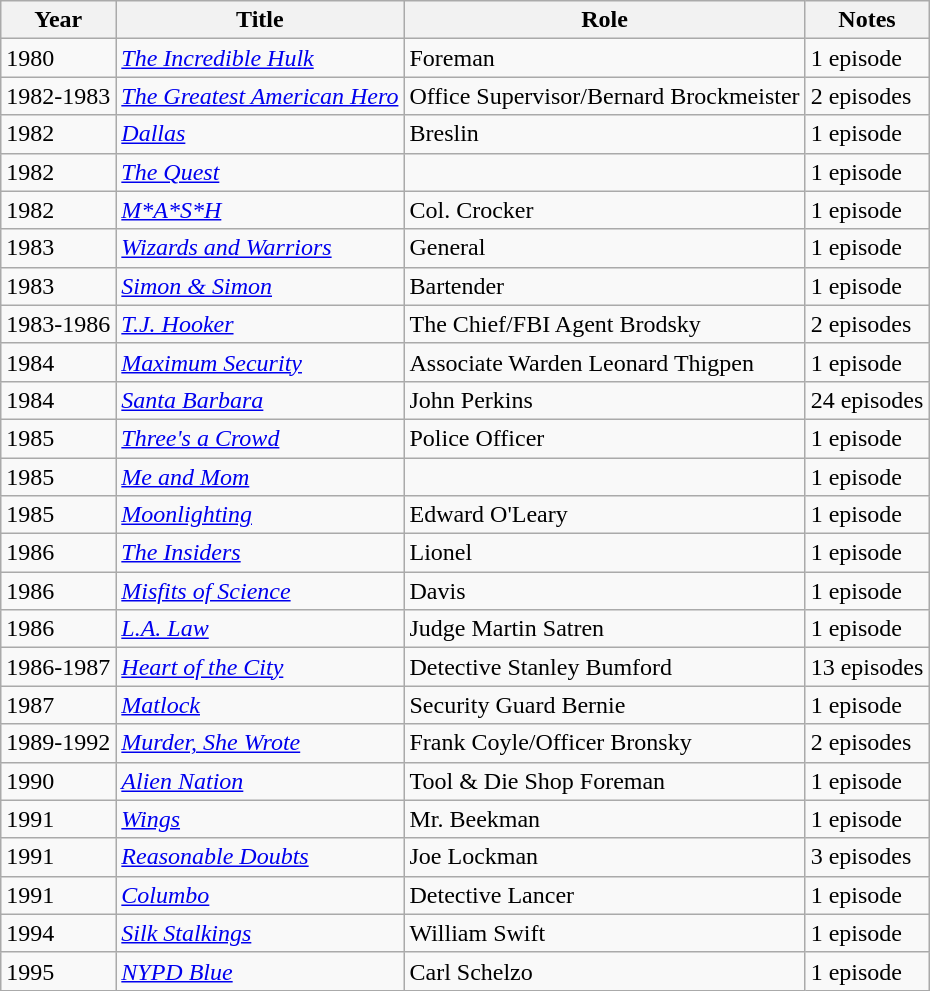<table class="wikitable">
<tr>
<th>Year</th>
<th>Title</th>
<th>Role</th>
<th>Notes</th>
</tr>
<tr>
<td>1980</td>
<td><em><a href='#'>The Incredible Hulk</a></em></td>
<td>Foreman</td>
<td>1 episode</td>
</tr>
<tr>
<td>1982-1983</td>
<td><em><a href='#'>The Greatest American Hero</a></em></td>
<td>Office Supervisor/Bernard Brockmeister</td>
<td>2 episodes</td>
</tr>
<tr>
<td>1982</td>
<td><em><a href='#'>Dallas</a></em></td>
<td>Breslin</td>
<td>1 episode</td>
</tr>
<tr>
<td>1982</td>
<td><em><a href='#'>The Quest</a></em></td>
<td></td>
<td>1 episode</td>
</tr>
<tr>
<td>1982</td>
<td><em><a href='#'>M*A*S*H</a></em></td>
<td>Col. Crocker</td>
<td>1 episode</td>
</tr>
<tr>
<td>1983</td>
<td><em><a href='#'>Wizards and Warriors</a></em></td>
<td>General</td>
<td>1 episode</td>
</tr>
<tr>
<td>1983</td>
<td><em><a href='#'>Simon & Simon</a></em></td>
<td>Bartender</td>
<td>1 episode</td>
</tr>
<tr>
<td>1983-1986</td>
<td><em><a href='#'>T.J. Hooker</a></em></td>
<td>The Chief/FBI Agent Brodsky</td>
<td>2 episodes</td>
</tr>
<tr>
<td>1984</td>
<td><em><a href='#'>Maximum Security</a></em></td>
<td>Associate Warden Leonard Thigpen</td>
<td>1 episode</td>
</tr>
<tr>
<td>1984</td>
<td><em><a href='#'>Santa Barbara</a></em></td>
<td>John Perkins</td>
<td>24 episodes</td>
</tr>
<tr>
<td>1985</td>
<td><em><a href='#'>Three's a Crowd</a></em></td>
<td>Police Officer</td>
<td>1 episode</td>
</tr>
<tr>
<td>1985</td>
<td><em><a href='#'>Me and Mom</a></em></td>
<td></td>
<td>1 episode</td>
</tr>
<tr>
<td>1985</td>
<td><em><a href='#'>Moonlighting</a></em></td>
<td>Edward O'Leary</td>
<td>1 episode</td>
</tr>
<tr>
<td>1986</td>
<td><em><a href='#'>The Insiders</a></em></td>
<td>Lionel</td>
<td>1 episode</td>
</tr>
<tr>
<td>1986</td>
<td><em><a href='#'>Misfits of Science</a></em></td>
<td>Davis</td>
<td>1 episode</td>
</tr>
<tr>
<td>1986</td>
<td><em><a href='#'>L.A. Law</a></em></td>
<td>Judge Martin Satren</td>
<td>1 episode</td>
</tr>
<tr>
<td>1986-1987</td>
<td><em><a href='#'>Heart of the City</a></em></td>
<td>Detective Stanley Bumford</td>
<td>13 episodes</td>
</tr>
<tr>
<td>1987</td>
<td><em><a href='#'>Matlock</a></em></td>
<td>Security Guard Bernie</td>
<td>1 episode</td>
</tr>
<tr>
<td>1989-1992</td>
<td><em><a href='#'>Murder, She Wrote</a></em></td>
<td>Frank Coyle/Officer Bronsky</td>
<td>2 episodes</td>
</tr>
<tr>
<td>1990</td>
<td><em><a href='#'>Alien Nation</a></em></td>
<td>Tool & Die Shop Foreman</td>
<td>1 episode</td>
</tr>
<tr>
<td>1991</td>
<td><em><a href='#'>Wings</a></em></td>
<td>Mr. Beekman</td>
<td>1 episode</td>
</tr>
<tr>
<td>1991</td>
<td><em><a href='#'>Reasonable Doubts</a></em></td>
<td>Joe Lockman</td>
<td>3 episodes</td>
</tr>
<tr>
<td>1991</td>
<td><em><a href='#'>Columbo</a></em></td>
<td>Detective Lancer</td>
<td>1 episode</td>
</tr>
<tr>
<td>1994</td>
<td><em><a href='#'>Silk Stalkings</a></em></td>
<td>William Swift</td>
<td>1 episode</td>
</tr>
<tr>
<td>1995</td>
<td><em><a href='#'>NYPD Blue</a></em></td>
<td>Carl Schelzo</td>
<td>1 episode</td>
</tr>
</table>
